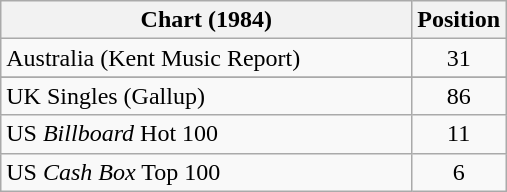<table class="wikitable sortable">
<tr>
<th style="width: 200pt;">Chart (1984)</th>
<th style="width: 40pt;">Position</th>
</tr>
<tr>
<td>Australia (Kent Music Report)</td>
<td align="center">31</td>
</tr>
<tr>
</tr>
<tr>
<td>UK Singles (Gallup)</td>
<td align="center">86</td>
</tr>
<tr>
<td>US <em>Billboard</em> Hot 100</td>
<td align="center">11</td>
</tr>
<tr>
<td>US <em>Cash Box</em> Top 100</td>
<td align="center">6</td>
</tr>
</table>
